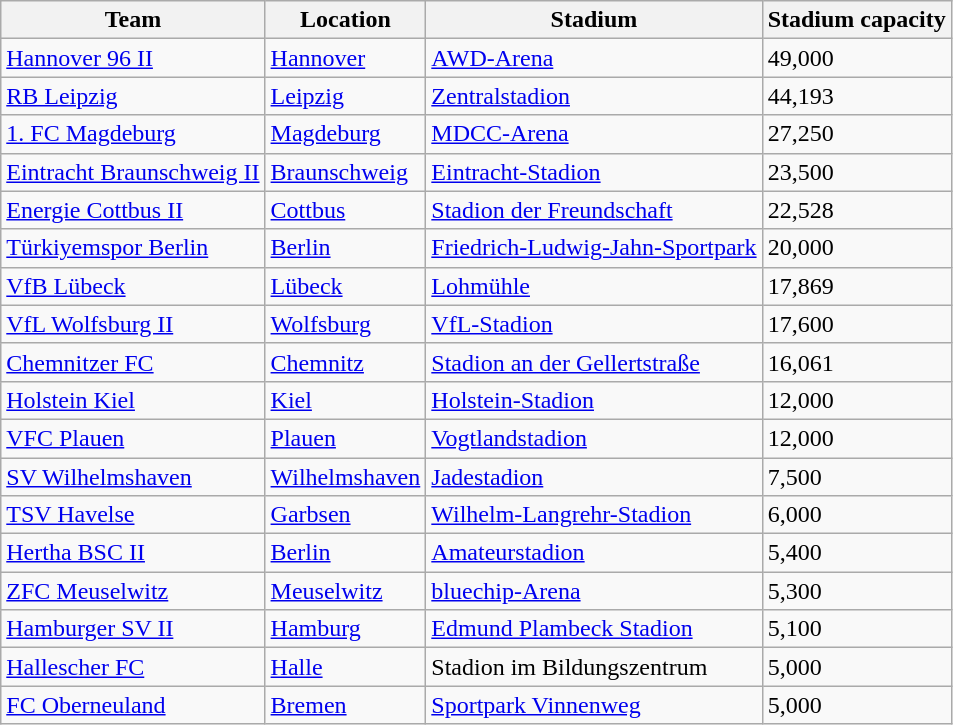<table class="wikitable sortable" style="text-align: left;">
<tr>
<th>Team</th>
<th>Location</th>
<th>Stadium</th>
<th>Stadium capacity</th>
</tr>
<tr>
<td><a href='#'>Hannover 96 II</a></td>
<td><a href='#'>Hannover</a></td>
<td><a href='#'>AWD-Arena</a></td>
<td>49,000</td>
</tr>
<tr>
<td><a href='#'>RB Leipzig</a></td>
<td><a href='#'>Leipzig</a></td>
<td><a href='#'>Zentralstadion</a></td>
<td>44,193</td>
</tr>
<tr>
<td><a href='#'>1. FC Magdeburg</a></td>
<td><a href='#'>Magdeburg</a></td>
<td><a href='#'>MDCC-Arena</a></td>
<td>27,250</td>
</tr>
<tr>
<td><a href='#'>Eintracht Braunschweig II</a></td>
<td><a href='#'>Braunschweig</a></td>
<td><a href='#'>Eintracht-Stadion</a></td>
<td>23,500</td>
</tr>
<tr>
<td><a href='#'>Energie Cottbus II</a></td>
<td><a href='#'>Cottbus</a></td>
<td><a href='#'>Stadion der Freundschaft</a></td>
<td>22,528</td>
</tr>
<tr>
<td><a href='#'>Türkiyemspor Berlin</a></td>
<td><a href='#'>Berlin</a></td>
<td><a href='#'>Friedrich-Ludwig-Jahn-Sportpark</a></td>
<td>20,000</td>
</tr>
<tr>
<td><a href='#'>VfB Lübeck</a></td>
<td><a href='#'>Lübeck</a></td>
<td><a href='#'>Lohmühle</a></td>
<td>17,869</td>
</tr>
<tr>
<td><a href='#'>VfL Wolfsburg II</a></td>
<td><a href='#'>Wolfsburg</a></td>
<td><a href='#'>VfL-Stadion</a></td>
<td>17,600</td>
</tr>
<tr>
<td><a href='#'>Chemnitzer FC</a></td>
<td><a href='#'>Chemnitz</a></td>
<td><a href='#'>Stadion an der Gellertstraße</a></td>
<td>16,061</td>
</tr>
<tr>
<td><a href='#'>Holstein Kiel</a></td>
<td><a href='#'>Kiel</a></td>
<td><a href='#'>Holstein-Stadion</a></td>
<td>12,000</td>
</tr>
<tr>
<td><a href='#'>VFC Plauen</a></td>
<td><a href='#'>Plauen</a></td>
<td><a href='#'>Vogtlandstadion</a></td>
<td>12,000</td>
</tr>
<tr>
<td><a href='#'>SV Wilhelmshaven</a></td>
<td><a href='#'>Wilhelmshaven</a></td>
<td><a href='#'>Jadestadion</a></td>
<td>7,500</td>
</tr>
<tr>
<td><a href='#'>TSV Havelse</a></td>
<td><a href='#'>Garbsen</a></td>
<td><a href='#'>Wilhelm-Langrehr-Stadion</a></td>
<td>6,000</td>
</tr>
<tr>
<td><a href='#'>Hertha BSC II</a></td>
<td><a href='#'>Berlin</a></td>
<td><a href='#'>Amateurstadion</a></td>
<td>5,400</td>
</tr>
<tr>
<td><a href='#'>ZFC Meuselwitz</a></td>
<td><a href='#'>Meuselwitz</a></td>
<td><a href='#'>bluechip-Arena</a></td>
<td>5,300</td>
</tr>
<tr>
<td><a href='#'>Hamburger SV II</a></td>
<td><a href='#'>Hamburg</a></td>
<td><a href='#'>Edmund Plambeck Stadion</a></td>
<td>5,100</td>
</tr>
<tr>
<td><a href='#'>Hallescher FC</a></td>
<td><a href='#'>Halle</a></td>
<td>Stadion im Bildungszentrum</td>
<td>5,000</td>
</tr>
<tr>
<td><a href='#'>FC Oberneuland</a></td>
<td><a href='#'>Bremen</a></td>
<td><a href='#'>Sportpark Vinnenweg</a></td>
<td>5,000</td>
</tr>
</table>
